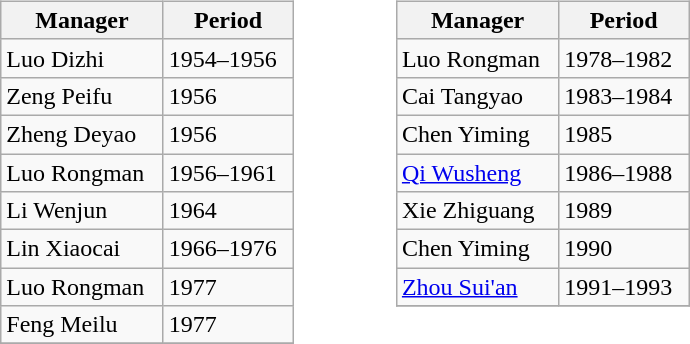<table>
<tr>
<td width="15"> </td>
<td valign="top"><br><table class="wikitable" style="text-align: left" width=100%>
<tr>
<th>Manager</th>
<th>Period</th>
</tr>
<tr>
<td> Luo Dizhi</td>
<td>1954–1956</td>
</tr>
<tr>
<td> Zeng Peifu</td>
<td>1956</td>
</tr>
<tr>
<td> Zheng Deyao</td>
<td>1956</td>
</tr>
<tr>
<td> Luo Rongman</td>
<td>1956–1961</td>
</tr>
<tr>
<td> Li Wenjun</td>
<td>1964</td>
</tr>
<tr>
<td> Lin Xiaocai</td>
<td>1966–1976</td>
</tr>
<tr>
<td> Luo Rongman</td>
<td>1977</td>
</tr>
<tr>
<td> Feng Meilu</td>
<td>1977</td>
</tr>
<tr>
</tr>
</table>
</td>
<td width="60"> </td>
<td valign="top"><br><table class="wikitable" style="text-align: left" width=100%>
<tr>
<th>Manager</th>
<th>Period</th>
</tr>
<tr>
<td> Luo Rongman</td>
<td>1978–1982</td>
</tr>
<tr>
<td> Cai Tangyao</td>
<td>1983–1984</td>
</tr>
<tr>
<td> Chen Yiming</td>
<td>1985</td>
</tr>
<tr>
<td> <a href='#'>Qi Wusheng</a></td>
<td>1986–1988</td>
</tr>
<tr>
<td> Xie Zhiguang</td>
<td>1989</td>
</tr>
<tr>
<td> Chen Yiming</td>
<td>1990</td>
</tr>
<tr>
<td> <a href='#'>Zhou Sui'an</a></td>
<td>1991–1993</td>
</tr>
<tr>
</tr>
</table>
</td>
</tr>
</table>
